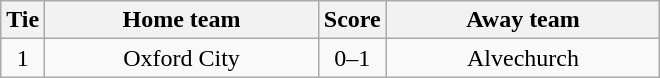<table class="wikitable" style="text-align:center;">
<tr>
<th width=20>Tie</th>
<th width=175>Home team</th>
<th width=20>Score</th>
<th width=175>Away team</th>
</tr>
<tr>
<td>1</td>
<td>Oxford City</td>
<td>0–1</td>
<td>Alvechurch</td>
</tr>
</table>
